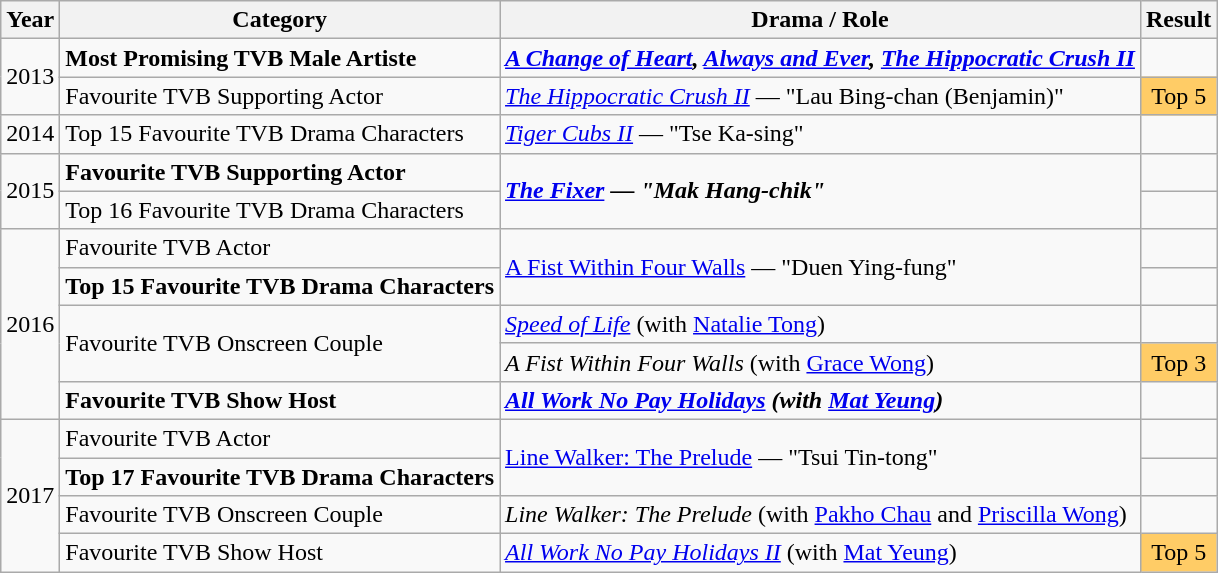<table class="wikitable sortable">
<tr>
<th>Year</th>
<th>Category</th>
<th>Drama / Role</th>
<th>Result</th>
</tr>
<tr>
<td rowspan=2>2013</td>
<td><strong> Most Promising TVB Male Artiste </strong></td>
<td><strong><em><a href='#'>A Change of Heart</a><em>, </em><a href='#'>Always and Ever</a><em>, </em><a href='#'>The Hippocratic Crush II</a></em></strong></td>
<td></td>
</tr>
<tr>
<td>Favourite TVB Supporting Actor</td>
<td><em><a href='#'>The Hippocratic Crush II</a></em> — "Lau Bing-chan (Benjamin)"</td>
<td style="background-color:#ffcc66; text-align:center;">Top 5</td>
</tr>
<tr>
<td>2014</td>
<td>Top 15 Favourite TVB Drama Characters</td>
<td><em><a href='#'>Tiger Cubs II</a></em> — "Tse Ka-sing"</td>
<td></td>
</tr>
<tr>
<td rowspan=2>2015</td>
<td><strong> Favourite TVB Supporting Actor </strong></td>
<td rowspan=2><strong><em><a href='#'>The Fixer</a><em> — "Mak Hang-chik"<strong></td>
<td></td>
</tr>
<tr>
<td></strong> Top 16 Favourite TVB Drama Characters <strong></td>
<td></td>
</tr>
<tr>
<td rowspan=5>2016</td>
<td>Favourite TVB Actor</td>
<td rowspan=2></em></strong><a href='#'>A Fist Within Four Walls</a></em> — "Duen Ying-fung"</strong></td>
<td></td>
</tr>
<tr>
<td><strong> Top 15 Favourite TVB Drama Characters </strong></td>
<td></td>
</tr>
<tr>
<td rowspan=2>Favourite TVB Onscreen Couple</td>
<td><em><a href='#'>Speed of Life</a></em> (with <a href='#'>Natalie Tong</a>)</td>
<td></td>
</tr>
<tr>
<td><em>A Fist Within Four Walls</em> (with <a href='#'>Grace Wong</a>)</td>
<td style="background-color:#ffcc66; text-align:center;">Top 3</td>
</tr>
<tr>
<td><strong> Favourite TVB Show Host </strong></td>
<td><strong><em><a href='#'>All Work No Pay Holidays</a><em> (with <a href='#'>Mat Yeung</a>) <strong></td>
<td></td>
</tr>
<tr>
<td rowspan=4>2017</td>
<td>Favourite TVB Actor</td>
<td rowspan=2></em></strong><a href='#'>Line Walker: The Prelude</a></em> — "Tsui Tin-tong"</strong></td>
<td></td>
</tr>
<tr>
<td><strong> Top 17 Favourite TVB Drama Characters </strong></td>
<td></td>
</tr>
<tr>
<td>Favourite TVB Onscreen Couple</td>
<td><em>Line Walker: The Prelude</em> (with <a href='#'>Pakho Chau</a> and <a href='#'>Priscilla Wong</a>)</td>
<td></td>
</tr>
<tr>
<td>Favourite TVB Show Host</td>
<td><em><a href='#'>All Work No Pay Holidays II</a></em> (with <a href='#'>Mat Yeung</a>)</td>
<td style="background-color:#ffcc66; text-align:center;">Top 5</td>
</tr>
</table>
